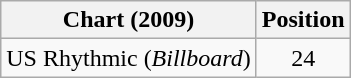<table class="wikitable">
<tr>
<th>Chart (2009)</th>
<th>Position</th>
</tr>
<tr>
<td>US Rhythmic (<em>Billboard</em>)</td>
<td style="text-align:center;">24</td>
</tr>
</table>
